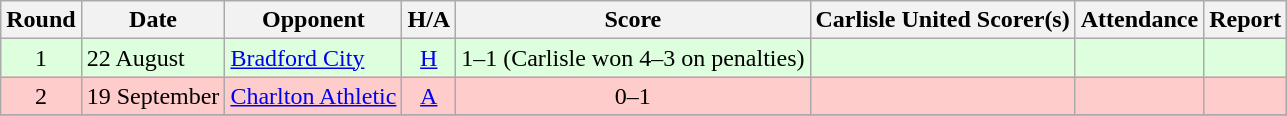<table class="wikitable" style="text-align:center">
<tr>
<th>Round</th>
<th>Date</th>
<th>Opponent</th>
<th>H/A</th>
<th>Score</th>
<th>Carlisle United Scorer(s)</th>
<th>Attendance</th>
<th>Report</th>
</tr>
<tr bgcolor=#ddffdd>
<td>1</td>
<td align=left>22 August</td>
<td align=left><a href='#'>Bradford City</a></td>
<td><a href='#'>H</a></td>
<td>1–1 (Carlisle won 4–3 on penalties)</td>
<td align=left></td>
<td></td>
<td></td>
</tr>
<tr bgcolor=#FFCCCC>
<td>2</td>
<td align=left>19 September</td>
<td align=left><a href='#'>Charlton Athletic</a></td>
<td><a href='#'>A</a></td>
<td>0–1</td>
<td align=left></td>
<td></td>
<td></td>
</tr>
<tr>
</tr>
</table>
